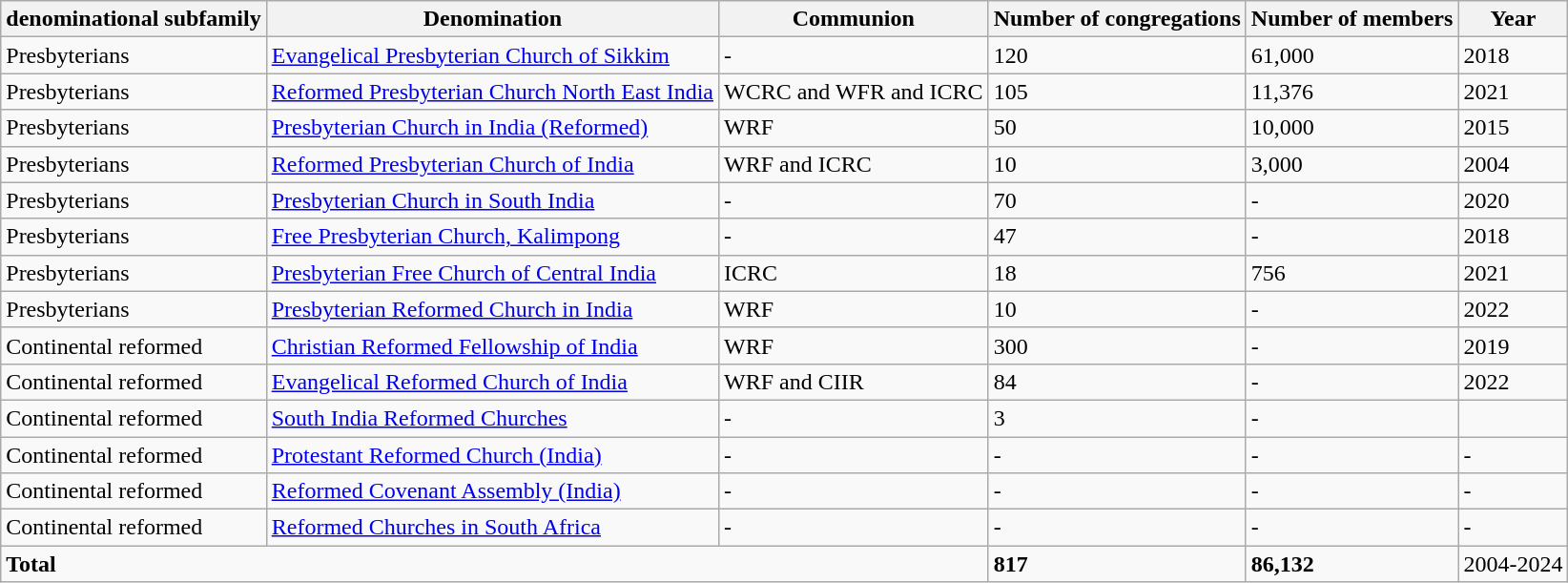<table class = "wikitable sortable">
<tr>
<th><strong>denominational subfamily</strong></th>
<th><strong>Denomination</strong></th>
<th><strong>Communion</strong></th>
<th><strong>Number of congregations</strong></th>
<th><strong>Number of members</strong></th>
<th><strong>Year</strong></th>
</tr>
<tr>
<td>Presbyterians</td>
<td><a href='#'>Evangelical Presbyterian Church of Sikkim</a></td>
<td>-</td>
<td>120</td>
<td>61,000</td>
<td>2018</td>
</tr>
<tr>
<td>Presbyterians</td>
<td><a href='#'>Reformed Presbyterian Church North East India</a></td>
<td>WCRC and WFR and ICRC</td>
<td>105</td>
<td>11,376</td>
<td>2021</td>
</tr>
<tr>
<td>Presbyterians</td>
<td><a href='#'>Presbyterian Church in India (Reformed)</a></td>
<td>WRF</td>
<td>50</td>
<td>10,000</td>
<td>2015</td>
</tr>
<tr>
<td>Presbyterians</td>
<td><a href='#'>Reformed Presbyterian Church of India</a></td>
<td>WRF and ICRC</td>
<td>10</td>
<td>3,000</td>
<td>2004</td>
</tr>
<tr>
<td>Presbyterians</td>
<td><a href='#'>Presbyterian Church in South India</a></td>
<td>-</td>
<td>70</td>
<td>-</td>
<td>2020</td>
</tr>
<tr>
<td>Presbyterians</td>
<td><a href='#'>Free Presbyterian Church, Kalimpong</a></td>
<td>-</td>
<td>47</td>
<td>-</td>
<td>2018</td>
</tr>
<tr>
<td>Presbyterians</td>
<td><a href='#'>Presbyterian Free Church of Central India</a></td>
<td>ICRC</td>
<td>18</td>
<td>756</td>
<td>2021</td>
</tr>
<tr>
<td>Presbyterians</td>
<td><a href='#'>Presbyterian Reformed Church in India</a></td>
<td>WRF</td>
<td>10</td>
<td>-</td>
<td>2022</td>
</tr>
<tr>
<td>Continental reformed</td>
<td><a href='#'>Christian Reformed Fellowship of India</a></td>
<td>WRF</td>
<td>300</td>
<td>-</td>
<td>2019</td>
</tr>
<tr>
<td>Continental reformed</td>
<td><a href='#'>Evangelical Reformed Church of India</a></td>
<td>WRF and CIIR</td>
<td>84</td>
<td>-</td>
<td>2022</td>
</tr>
<tr>
<td>Continental reformed</td>
<td><a href='#'>South India Reformed Churches</a></td>
<td>-</td>
<td>3</td>
<td>-</td>
<td></td>
</tr>
<tr>
<td>Continental reformed</td>
<td><a href='#'>Protestant Reformed Church (India)</a></td>
<td>-</td>
<td>-</td>
<td>-</td>
<td>-</td>
</tr>
<tr>
<td>Continental reformed</td>
<td><a href='#'>Reformed Covenant Assembly (India)</a></td>
<td>-</td>
<td>-</td>
<td>-</td>
<td>-</td>
</tr>
<tr>
<td>Continental reformed</td>
<td><a href='#'>Reformed Churches in South Africa</a></td>
<td>-</td>
<td>-</td>
<td>-</td>
<td>-</td>
</tr>
<tr>
<td colspan="3"><strong>Total</strong></td>
<td><strong>817</strong></td>
<td><strong>86,132</strong></td>
<td>2004-2024</td>
</tr>
</table>
